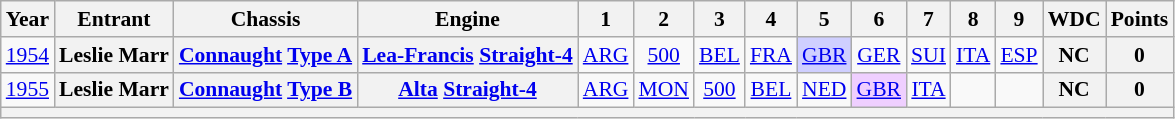<table class="wikitable" style="text-align:center; font-size:90%">
<tr>
<th>Year</th>
<th>Entrant</th>
<th>Chassis</th>
<th>Engine</th>
<th>1</th>
<th>2</th>
<th>3</th>
<th>4</th>
<th>5</th>
<th>6</th>
<th>7</th>
<th>8</th>
<th>9</th>
<th>WDC</th>
<th>Points</th>
</tr>
<tr>
<td><a href='#'>1954</a></td>
<th>Leslie Marr</th>
<th><a href='#'>Connaught</a> <a href='#'>Type A</a></th>
<th><a href='#'>Lea-Francis</a> <a href='#'>Straight-4</a></th>
<td><a href='#'>ARG</a></td>
<td><a href='#'>500</a></td>
<td><a href='#'>BEL</a></td>
<td><a href='#'>FRA</a></td>
<td style="background:#CFCFFF;"><a href='#'>GBR</a><br></td>
<td><a href='#'>GER</a></td>
<td><a href='#'>SUI</a></td>
<td><a href='#'>ITA</a></td>
<td><a href='#'>ESP</a></td>
<th>NC</th>
<th>0</th>
</tr>
<tr>
<td><a href='#'>1955</a></td>
<th>Leslie Marr</th>
<th><a href='#'>Connaught</a> <a href='#'>Type B</a></th>
<th><a href='#'>Alta</a> <a href='#'>Straight-4</a></th>
<td><a href='#'>ARG</a></td>
<td><a href='#'>MON</a></td>
<td><a href='#'>500</a></td>
<td><a href='#'>BEL</a></td>
<td><a href='#'>NED</a></td>
<td style="background:#EFCFFF;"><a href='#'>GBR</a><br></td>
<td><a href='#'>ITA</a></td>
<td></td>
<td></td>
<th>NC</th>
<th>0</th>
</tr>
<tr>
<th colspan="15"></th>
</tr>
</table>
